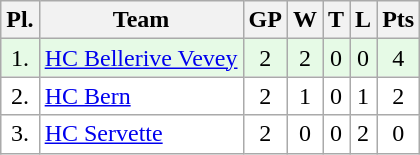<table class="wikitable">
<tr>
<th>Pl.</th>
<th>Team</th>
<th>GP</th>
<th>W</th>
<th>T</th>
<th>L</th>
<th>Pts</th>
</tr>
<tr align="center " bgcolor="#e6fae6">
<td>1.</td>
<td align="left"><a href='#'>HC Bellerive Vevey</a></td>
<td>2</td>
<td>2</td>
<td>0</td>
<td>0</td>
<td>4</td>
</tr>
<tr align="center "  bgcolor="#FFFFFF">
<td>2.</td>
<td align="left"><a href='#'>HC Bern</a></td>
<td>2</td>
<td>1</td>
<td>0</td>
<td>1</td>
<td>2</td>
</tr>
<tr align="center " bgcolor="#FFFFFF">
<td>3.</td>
<td align="left"><a href='#'>HC Servette</a></td>
<td>2</td>
<td>0</td>
<td>0</td>
<td>2</td>
<td>0</td>
</tr>
</table>
